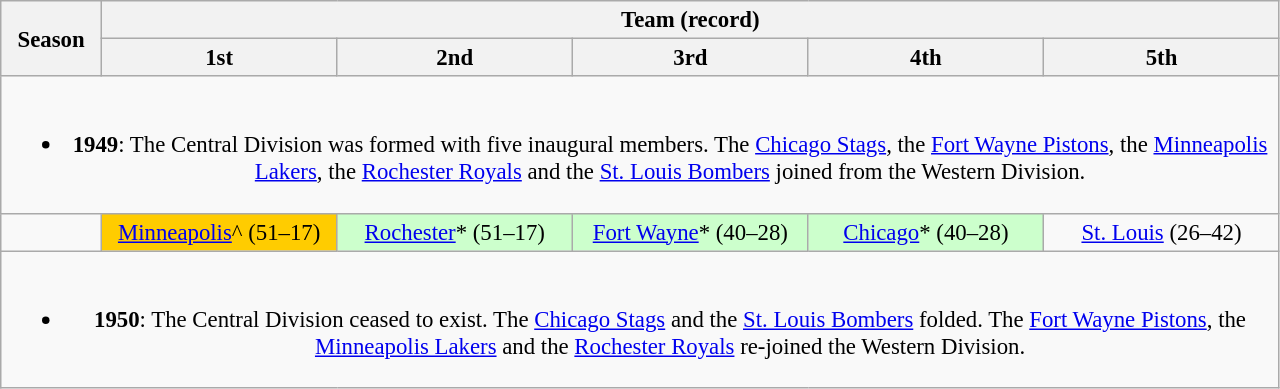<table class="wikitable" style="text-align:center; font-size:95%">
<tr>
<th rowspan="2" width=60px>Season</th>
<th colspan="6">Team (record)</th>
</tr>
<tr>
<th width=150px>1st</th>
<th width=150px>2nd</th>
<th width=150px>3rd</th>
<th width=150px>4th</th>
<th width=150px>5th</th>
</tr>
<tr>
<td colspan="6"><br><ul><li><strong>1949</strong>: The Central Division was formed with five inaugural members. The <a href='#'>Chicago Stags</a>, the <a href='#'>Fort Wayne Pistons</a>, the <a href='#'>Minneapolis Lakers</a>, the <a href='#'>Rochester Royals</a> and the <a href='#'>St. Louis Bombers</a> joined from the Western Division.</li></ul></td>
</tr>
<tr>
<td></td>
<td bgcolor=#FFCC00><a href='#'>Minneapolis</a>^ (51–17)</td>
<td bgcolor=#CCFFCC><a href='#'>Rochester</a>* (51–17)</td>
<td bgcolor=#CCFFCC><a href='#'>Fort Wayne</a>* (40–28)</td>
<td bgcolor=#CCFFCC><a href='#'>Chicago</a>* (40–28)</td>
<td><a href='#'>St. Louis</a> (26–42)</td>
</tr>
<tr>
<td colspan="6"><br><ul><li><strong>1950</strong>: The Central Division ceased to exist. The <a href='#'>Chicago Stags</a> and the <a href='#'>St. Louis Bombers</a> folded. The <a href='#'>Fort Wayne Pistons</a>, the <a href='#'>Minneapolis Lakers</a> and the <a href='#'>Rochester Royals</a> re-joined the Western Division.</li></ul></td>
</tr>
</table>
